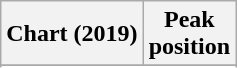<table class="wikitable sortable plainrowheaders" style="text-align:center;">
<tr>
<th>Chart (2019)</th>
<th>Peak<br>position</th>
</tr>
<tr>
</tr>
<tr>
</tr>
<tr>
</tr>
</table>
